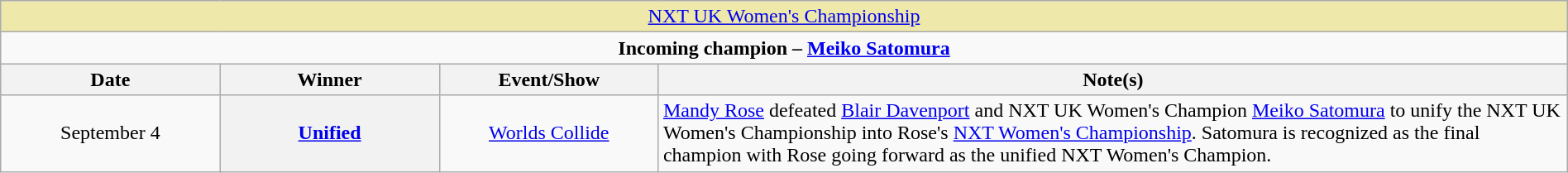<table class="wikitable" style="text-align:center; width:100%;">
<tr style="background:#EEE8AA;">
<td colspan="4" style="text-align: center;"><a href='#'>NXT UK Women's Championship</a></td>
</tr>
<tr>
<td colspan="4" style="text-align: center;"><strong>Incoming champion – <a href='#'>Meiko Satomura</a></strong></td>
</tr>
<tr>
<th width=14%>Date</th>
<th width=14%>Winner</th>
<th width=14%>Event/Show</th>
<th width=58%>Note(s)</th>
</tr>
<tr>
<td>September 4</td>
<th><a href='#'>Unified</a></th>
<td><a href='#'>Worlds Collide</a></td>
<td align=left><a href='#'>Mandy Rose</a> defeated <a href='#'>Blair Davenport</a> and NXT UK Women's Champion <a href='#'>Meiko Satomura</a> to unify the NXT UK Women's Championship into Rose's <a href='#'>NXT Women's Championship</a>. Satomura is recognized as the final champion with Rose going forward as the unified NXT Women's Champion.</td>
</tr>
</table>
